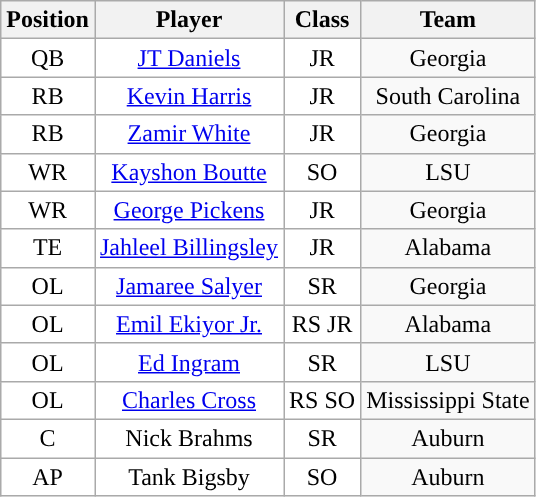<table class="wikitable sortable">
<tr>
<th>Position</th>
<th>Player</th>
<th>Class</th>
<th>Team</th>
</tr>
<tr style="text-align:center;">
<td style="background:white">QB</td>
<td style="background:white"><a href='#'>JT Daniels</a></td>
<td style="background:white">JR</td>
<td>Georgia</td>
</tr>
<tr style="text-align:center;">
<td style="background:white">RB</td>
<td style="background:white"><a href='#'>Kevin Harris</a></td>
<td style="background:white">JR</td>
<td>South Carolina</td>
</tr>
<tr style="text-align:center;">
<td style="background:white">RB</td>
<td style="background:white"><a href='#'>Zamir White</a></td>
<td style="background:white">JR</td>
<td>Georgia</td>
</tr>
<tr style="text-align:center;">
<td style="background:white">WR</td>
<td style="background:white"><a href='#'>Kayshon Boutte</a></td>
<td style="background:white">SO</td>
<td>LSU</td>
</tr>
<tr style="text-align:center;">
<td style="background:white">WR</td>
<td style="background:white"><a href='#'>George Pickens</a></td>
<td style="background:white">JR</td>
<td>Georgia</td>
</tr>
<tr style="text-align:center;">
<td style="background:white">TE</td>
<td style="background:white"><a href='#'>Jahleel Billingsley</a></td>
<td style="background:white">JR</td>
<td>Alabama</td>
</tr>
<tr style="text-align:center;">
<td style="background:white">OL</td>
<td style="background:white"><a href='#'>Jamaree Salyer</a></td>
<td style="background:white">SR</td>
<td>Georgia</td>
</tr>
<tr style="text-align:center;">
<td style="background:white">OL</td>
<td style="background:white"><a href='#'>Emil Ekiyor Jr.</a></td>
<td style="background:white">RS JR</td>
<td>Alabama</td>
</tr>
<tr style="text-align:center;">
<td style="background:white">OL</td>
<td style="background:white"><a href='#'>Ed Ingram</a></td>
<td style="background:white">SR</td>
<td>LSU</td>
</tr>
<tr style="text-align:center;">
<td style="background:white">OL</td>
<td style="background:white"><a href='#'>Charles Cross</a></td>
<td style="background:white">RS SO</td>
<td>Mississippi State</td>
</tr>
<tr style="text-align:center;">
<td style="background:white">C</td>
<td style="background:white">Nick Brahms</td>
<td style="background:white">SR</td>
<td>Auburn</td>
</tr>
<tr style="text-align:center;">
<td style="background:white">AP</td>
<td style="background:white">Tank Bigsby</td>
<td style="background:white">SO</td>
<td>Auburn</td>
</tr>
</table>
